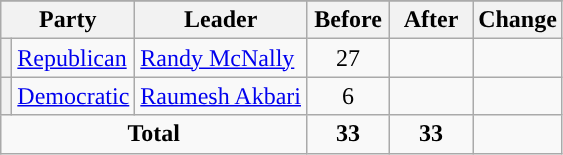<table class="wikitable" style="text-align:center;">
<tr>
</tr>
<tr>
<th colspan="2">Party</th>
<th>Leader</th>
<th style="width:3em">Before</th>
<th style="width:3em">After</th>
<th style="width:3em">Change</th>
</tr>
<tr>
<th style="background-color:"></th>
<td style="text-align:left;"><a href='#'>Republican</a></td>
<td style="text-align:left;"><a href='#'>Randy McNally</a></td>
<td>27</td>
<td></td>
<td></td>
</tr>
<tr>
<th style="background-color:"></th>
<td style="text-align:left;"><a href='#'>Democratic</a></td>
<td style="text-align:left;"><a href='#'>Raumesh Akbari</a></td>
<td>6</td>
<td></td>
<td></td>
</tr>
<tr>
<td colspan="3"><strong>Total</strong></td>
<td><strong>33</strong></td>
<td><strong>33</strong></td>
<td></td>
</tr>
</table>
